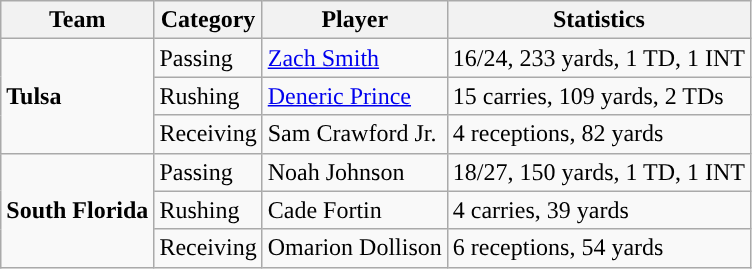<table class="wikitable" style="float: left;">
<tr>
<th>Team</th>
<th>Category</th>
<th>Player</th>
<th>Statistics</th>
</tr>
<tr>
<td rowspan=3><strong>Tulsa</strong></td>
<td>Passing</td>
<td><a href='#'>Zach Smith</a></td>
<td>16/24, 233 yards, 1 TD, 1 INT</td>
</tr>
<tr>
<td>Rushing</td>
<td><a href='#'>Deneric Prince</a></td>
<td>15 carries, 109 yards, 2 TDs</td>
</tr>
<tr>
<td>Receiving</td>
<td>Sam Crawford Jr.</td>
<td>4 receptions, 82 yards</td>
</tr>
<tr>
<td rowspan=3><strong>South Florida</strong></td>
<td>Passing</td>
<td>Noah Johnson</td>
<td>18/27, 150 yards, 1 TD, 1 INT</td>
</tr>
<tr>
<td>Rushing</td>
<td>Cade Fortin</td>
<td>4 carries, 39 yards</td>
</tr>
<tr>
<td>Receiving</td>
<td>Omarion Dollison</td>
<td>6 receptions, 54 yards</td>
</tr>
</table>
